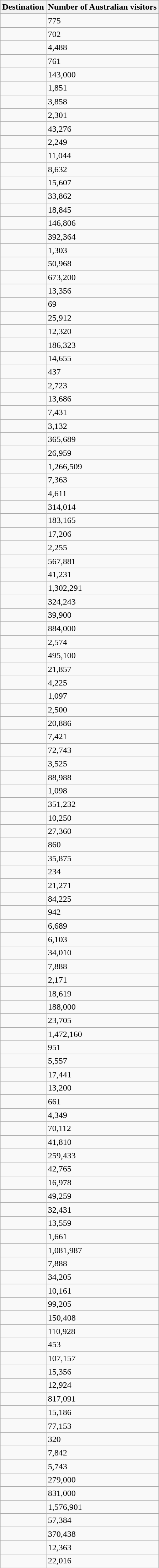<table class="wikitable sortable collapsible collapsed">
<tr>
<th>Destination</th>
<th>Number of Australian visitors</th>
</tr>
<tr>
<td></td>
<td>775</td>
</tr>
<tr>
<td></td>
<td>702</td>
</tr>
<tr>
<td></td>
<td>4,488</td>
</tr>
<tr>
<td></td>
<td>761</td>
</tr>
<tr>
<td></td>
<td>143,000</td>
</tr>
<tr>
<td></td>
<td>1,851</td>
</tr>
<tr>
<td></td>
<td>3,858</td>
</tr>
<tr>
<td></td>
<td>2,301</td>
</tr>
<tr>
<td></td>
<td>43,276</td>
</tr>
<tr>
<td></td>
<td>2,249</td>
</tr>
<tr>
<td></td>
<td>11,044</td>
</tr>
<tr>
<td></td>
<td>8,632</td>
</tr>
<tr>
<td></td>
<td>15,607</td>
</tr>
<tr>
<td></td>
<td>33,862</td>
</tr>
<tr>
<td></td>
<td>18,845</td>
</tr>
<tr>
<td></td>
<td>146,806</td>
</tr>
<tr>
<td></td>
<td>392,364</td>
</tr>
<tr>
<td></td>
<td>1,303</td>
</tr>
<tr>
<td></td>
<td>50,968</td>
</tr>
<tr>
<td></td>
<td>673,200</td>
</tr>
<tr>
<td></td>
<td>13,356</td>
</tr>
<tr>
<td></td>
<td>69</td>
</tr>
<tr>
<td></td>
<td>25,912</td>
</tr>
<tr>
<td></td>
<td>12,320</td>
</tr>
<tr>
<td></td>
<td>186,323</td>
</tr>
<tr>
<td></td>
<td>14,655</td>
</tr>
<tr>
<td></td>
<td>437</td>
</tr>
<tr>
<td></td>
<td>2,723</td>
</tr>
<tr>
<td></td>
<td>13,686</td>
</tr>
<tr>
<td></td>
<td>7,431</td>
</tr>
<tr>
<td></td>
<td>3,132</td>
</tr>
<tr>
<td></td>
<td>365,689</td>
</tr>
<tr>
<td></td>
<td>26,959</td>
</tr>
<tr>
<td></td>
<td>1,266,509</td>
</tr>
<tr>
<td></td>
<td>7,363</td>
</tr>
<tr>
<td></td>
<td>4,611</td>
</tr>
<tr>
<td></td>
<td>314,014</td>
</tr>
<tr>
<td></td>
<td>183,165</td>
</tr>
<tr>
<td></td>
<td>17,206</td>
</tr>
<tr>
<td></td>
<td>2,255</td>
</tr>
<tr>
<td></td>
<td>567,881</td>
</tr>
<tr>
<td></td>
<td>41,231</td>
</tr>
<tr>
<td></td>
<td>1,302,291</td>
</tr>
<tr>
<td></td>
<td>324,243</td>
</tr>
<tr>
<td></td>
<td>39,900</td>
</tr>
<tr>
<td></td>
<td>884,000</td>
</tr>
<tr>
<td></td>
<td>2,574</td>
</tr>
<tr>
<td></td>
<td>495,100</td>
</tr>
<tr>
<td></td>
<td>21,857</td>
</tr>
<tr>
<td></td>
<td>4,225</td>
</tr>
<tr>
<td></td>
<td>1,097</td>
</tr>
<tr>
<td></td>
<td>2,500</td>
</tr>
<tr>
<td></td>
<td>20,886</td>
</tr>
<tr>
<td></td>
<td>7,421</td>
</tr>
<tr>
<td></td>
<td>72,743</td>
</tr>
<tr>
<td></td>
<td>3,525</td>
</tr>
<tr>
<td></td>
<td>88,988</td>
</tr>
<tr>
<td></td>
<td>1,098</td>
</tr>
<tr>
<td></td>
<td>351,232</td>
</tr>
<tr>
<td></td>
<td>10,250</td>
</tr>
<tr>
<td></td>
<td>27,360</td>
</tr>
<tr>
<td></td>
<td>860</td>
</tr>
<tr>
<td></td>
<td>35,875</td>
</tr>
<tr>
<td></td>
<td>234</td>
</tr>
<tr>
<td></td>
<td>21,271</td>
</tr>
<tr>
<td></td>
<td>84,225</td>
</tr>
<tr>
<td></td>
<td>942</td>
</tr>
<tr>
<td></td>
<td>6,689</td>
</tr>
<tr>
<td></td>
<td>6,103</td>
</tr>
<tr>
<td></td>
<td>34,010</td>
</tr>
<tr>
<td></td>
<td>7,888</td>
</tr>
<tr>
<td></td>
<td>2,171</td>
</tr>
<tr>
<td></td>
<td>18,619</td>
</tr>
<tr>
<td></td>
<td>188,000</td>
</tr>
<tr>
<td></td>
<td>23,705</td>
</tr>
<tr>
<td></td>
<td>1,472,160</td>
</tr>
<tr>
<td></td>
<td>951</td>
</tr>
<tr>
<td></td>
<td>5,557</td>
</tr>
<tr>
<td></td>
<td>17,441</td>
</tr>
<tr>
<td></td>
<td>13,200</td>
</tr>
<tr>
<td></td>
<td>661</td>
</tr>
<tr>
<td></td>
<td>4,349</td>
</tr>
<tr>
<td></td>
<td>70,112</td>
</tr>
<tr>
<td></td>
<td>41,810</td>
</tr>
<tr>
<td></td>
<td>259,433</td>
</tr>
<tr>
<td></td>
<td>42,765</td>
</tr>
<tr>
<td></td>
<td>16,978</td>
</tr>
<tr>
<td></td>
<td>49,259</td>
</tr>
<tr>
<td></td>
<td>32,431</td>
</tr>
<tr>
<td></td>
<td>13,559</td>
</tr>
<tr>
<td></td>
<td>1,661</td>
</tr>
<tr>
<td></td>
<td>1,081,987</td>
</tr>
<tr>
<td></td>
<td>7,888</td>
</tr>
<tr>
<td></td>
<td>34,205</td>
</tr>
<tr>
<td></td>
<td>10,161</td>
</tr>
<tr>
<td></td>
<td>99,205</td>
</tr>
<tr>
<td></td>
<td>150,408</td>
</tr>
<tr>
<td></td>
<td>110,928</td>
</tr>
<tr>
<td></td>
<td>453</td>
</tr>
<tr>
<td></td>
<td>107,157</td>
</tr>
<tr>
<td></td>
<td>15,356</td>
</tr>
<tr>
<td></td>
<td>12,924</td>
</tr>
<tr>
<td></td>
<td>817,091</td>
</tr>
<tr>
<td></td>
<td>15,186</td>
</tr>
<tr>
<td></td>
<td>77,153</td>
</tr>
<tr>
<td></td>
<td>320</td>
</tr>
<tr>
<td></td>
<td>7,842</td>
</tr>
<tr>
<td></td>
<td>5,743</td>
</tr>
<tr>
<td></td>
<td>279,000</td>
</tr>
<tr>
<td></td>
<td>831,000</td>
</tr>
<tr>
<td></td>
<td>1,576,901</td>
</tr>
<tr>
<td></td>
<td>57,384</td>
</tr>
<tr>
<td></td>
<td>370,438</td>
</tr>
<tr>
<td></td>
<td>12,363</td>
</tr>
<tr>
<td></td>
<td>22,016</td>
</tr>
</table>
